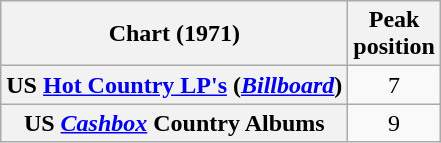<table class="wikitable plainrowheaders" style="text-align:center">
<tr>
<th scope="col">Chart (1971)</th>
<th scope="col">Peak<br>position</th>
</tr>
<tr>
<th scope = "row">US <a href='#'>Hot Country LP's</a> (<em><a href='#'>Billboard</a></em>)</th>
<td>7</td>
</tr>
<tr>
<th scope="row">US <em><a href='#'>Cashbox</a></em> Country Albums</th>
<td align="center">9</td>
</tr>
</table>
